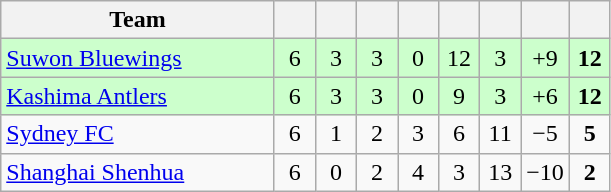<table class="wikitable" style="text-align:center;">
<tr>
<th width=175>Team</th>
<th width=20></th>
<th width=20></th>
<th width=20></th>
<th width=20></th>
<th width=20></th>
<th width=20></th>
<th width=20></th>
<th width=20></th>
</tr>
<tr bgcolor=#ccffcc>
<td align=left> <a href='#'>Suwon Bluewings</a></td>
<td>6</td>
<td>3</td>
<td>3</td>
<td>0</td>
<td>12</td>
<td>3</td>
<td>+9</td>
<td><strong>12</strong></td>
</tr>
<tr bgcolor=#ccffcc>
<td align=left> <a href='#'>Kashima Antlers</a></td>
<td>6</td>
<td>3</td>
<td>3</td>
<td>0</td>
<td>9</td>
<td>3</td>
<td>+6</td>
<td><strong>12</strong></td>
</tr>
<tr>
<td align=left> <a href='#'>Sydney FC</a></td>
<td>6</td>
<td>1</td>
<td>2</td>
<td>3</td>
<td>6</td>
<td>11</td>
<td>−5</td>
<td><strong>5</strong></td>
</tr>
<tr>
<td align=left> <a href='#'>Shanghai Shenhua</a></td>
<td>6</td>
<td>0</td>
<td>2</td>
<td>4</td>
<td>3</td>
<td>13</td>
<td>−10</td>
<td><strong>2</strong></td>
</tr>
</table>
